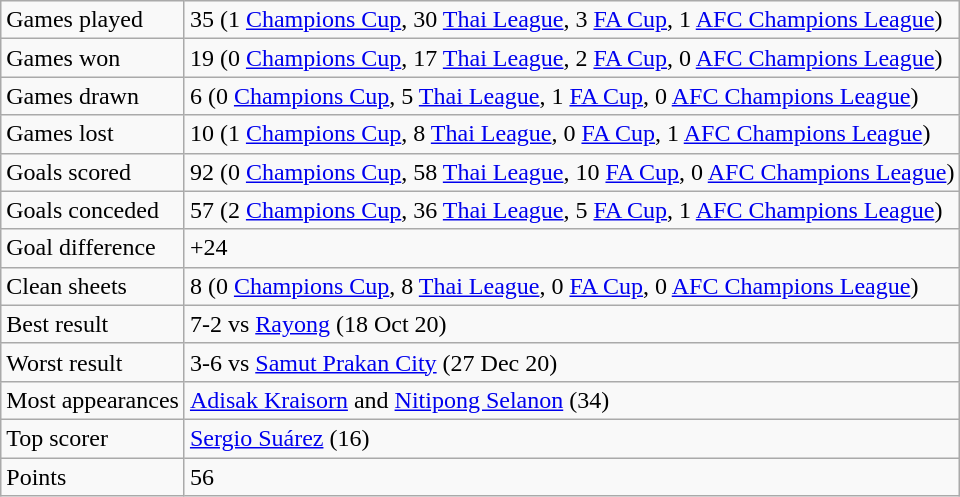<table class="wikitable">
<tr>
<td>Games played</td>
<td>35 (1 <a href='#'>Champions Cup</a>, 30 <a href='#'>Thai League</a>, 3 <a href='#'>FA Cup</a>, 1 <a href='#'>AFC Champions League</a>)</td>
</tr>
<tr>
<td>Games won</td>
<td>19 (0 <a href='#'>Champions Cup</a>, 17 <a href='#'>Thai League</a>, 2 <a href='#'>FA Cup</a>, 0 <a href='#'>AFC Champions League</a>)</td>
</tr>
<tr>
<td>Games drawn</td>
<td>6 (0 <a href='#'>Champions Cup</a>, 5 <a href='#'>Thai League</a>, 1 <a href='#'>FA Cup</a>, 0 <a href='#'>AFC Champions League</a>)</td>
</tr>
<tr>
<td>Games lost</td>
<td>10 (1 <a href='#'>Champions Cup</a>, 8 <a href='#'>Thai League</a>, 0 <a href='#'>FA Cup</a>, 1 <a href='#'>AFC Champions League</a>)</td>
</tr>
<tr>
<td>Goals scored</td>
<td>92 (0 <a href='#'>Champions Cup</a>, 58 <a href='#'>Thai League</a>, 10 <a href='#'>FA Cup</a>, 0 <a href='#'>AFC Champions League</a>)</td>
</tr>
<tr>
<td>Goals conceded</td>
<td>57 (2 <a href='#'>Champions Cup</a>, 36 <a href='#'>Thai League</a>, 5 <a href='#'>FA Cup</a>, 1 <a href='#'>AFC Champions League</a>)</td>
</tr>
<tr>
<td>Goal difference</td>
<td>+24</td>
</tr>
<tr>
<td>Clean sheets</td>
<td>8 (0 <a href='#'>Champions Cup</a>, 8 <a href='#'>Thai League</a>, 0 <a href='#'>FA Cup</a>, 0 <a href='#'>AFC Champions League</a>)</td>
</tr>
<tr>
<td>Best result</td>
<td>7-2 vs <a href='#'>Rayong</a> (18 Oct 20)</td>
</tr>
<tr>
<td>Worst result</td>
<td>3-6 vs <a href='#'>Samut Prakan City</a> (27 Dec 20)</td>
</tr>
<tr>
<td>Most appearances</td>
<td><a href='#'>Adisak Kraisorn</a> and <a href='#'>Nitipong Selanon</a> (34)</td>
</tr>
<tr>
<td>Top scorer</td>
<td><a href='#'>Sergio Suárez</a> (16)</td>
</tr>
<tr>
<td>Points</td>
<td>56</td>
</tr>
</table>
